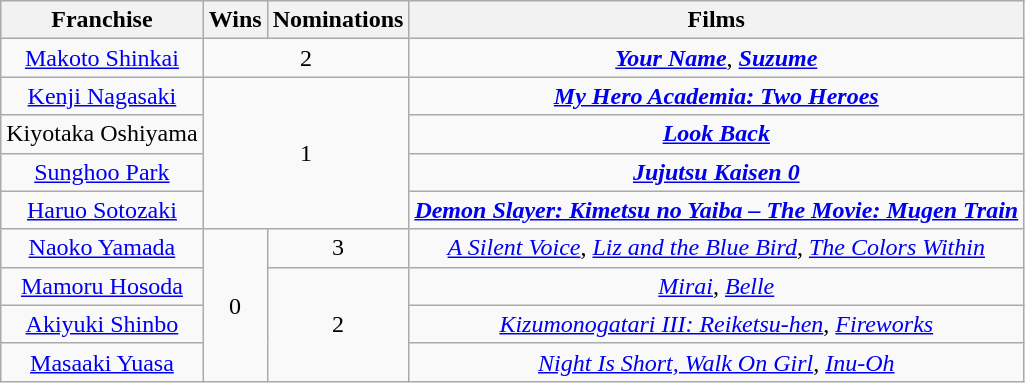<table class="wikitable plainrowheaders sortable" style="text-align:center;">
<tr>
<th>Franchise</th>
<th>Wins</th>
<th>Nominations</th>
<th>Films</th>
</tr>
<tr>
<td><a href='#'>Makoto Shinkai</a></td>
<td colspan="2">2</td>
<td><strong><em><a href='#'>Your Name</a></em></strong>, <strong><em><a href='#'>Suzume</a></em></strong></td>
</tr>
<tr>
<td><a href='#'>Kenji Nagasaki</a></td>
<td colspan="2" rowspan="4">1</td>
<td><strong><em><a href='#'>My Hero Academia: Two Heroes</a></em></strong></td>
</tr>
<tr>
<td>Kiyotaka Oshiyama</td>
<td><strong><em><a href='#'>Look Back</a></em></strong></td>
</tr>
<tr>
<td><a href='#'>Sunghoo Park</a></td>
<td><strong><em><a href='#'>Jujutsu Kaisen 0</a></em></strong></td>
</tr>
<tr>
<td><a href='#'>Haruo Sotozaki</a></td>
<td><strong><em><a href='#'>Demon Slayer: Kimetsu no Yaiba – The Movie: Mugen Train</a></em></strong></td>
</tr>
<tr>
<td><a href='#'>Naoko Yamada</a></td>
<td rowspan="4">0</td>
<td>3</td>
<td><em><a href='#'>A Silent Voice</a></em>, <em><a href='#'>Liz and the Blue Bird</a></em>, <em><a href='#'>The Colors Within</a></em></td>
</tr>
<tr>
<td><a href='#'>Mamoru Hosoda</a></td>
<td rowspan="3">2</td>
<td><em><a href='#'>Mirai</a></em>, <em><a href='#'>Belle</a></em></td>
</tr>
<tr>
<td><a href='#'>Akiyuki Shinbo</a></td>
<td><em><a href='#'>Kizumonogatari III: Reiketsu-hen</a></em>, <em><a href='#'>Fireworks</a></em></td>
</tr>
<tr>
<td><a href='#'>Masaaki Yuasa</a></td>
<td><em><a href='#'>Night Is Short, Walk On Girl</a></em>, <em><a href='#'>Inu-Oh</a></em></td>
</tr>
</table>
